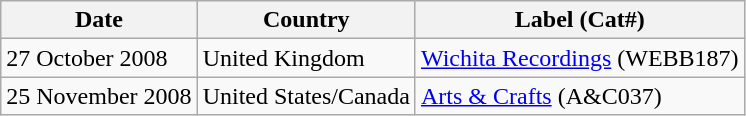<table class="wikitable">
<tr>
<th>Date</th>
<th>Country</th>
<th>Label (Cat#)</th>
</tr>
<tr>
<td>27 October 2008</td>
<td>United Kingdom</td>
<td><a href='#'>Wichita Recordings</a> (WEBB187)</td>
</tr>
<tr>
<td>25 November 2008</td>
<td>United States/Canada</td>
<td><a href='#'>Arts & Crafts</a> (A&C037)</td>
</tr>
</table>
